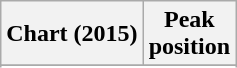<table class="wikitable sortable plainrowheaders" style="text-align:center">
<tr>
<th scope="col">Chart (2015)</th>
<th scope="col">Peak<br>position</th>
</tr>
<tr>
</tr>
<tr>
</tr>
<tr>
</tr>
</table>
